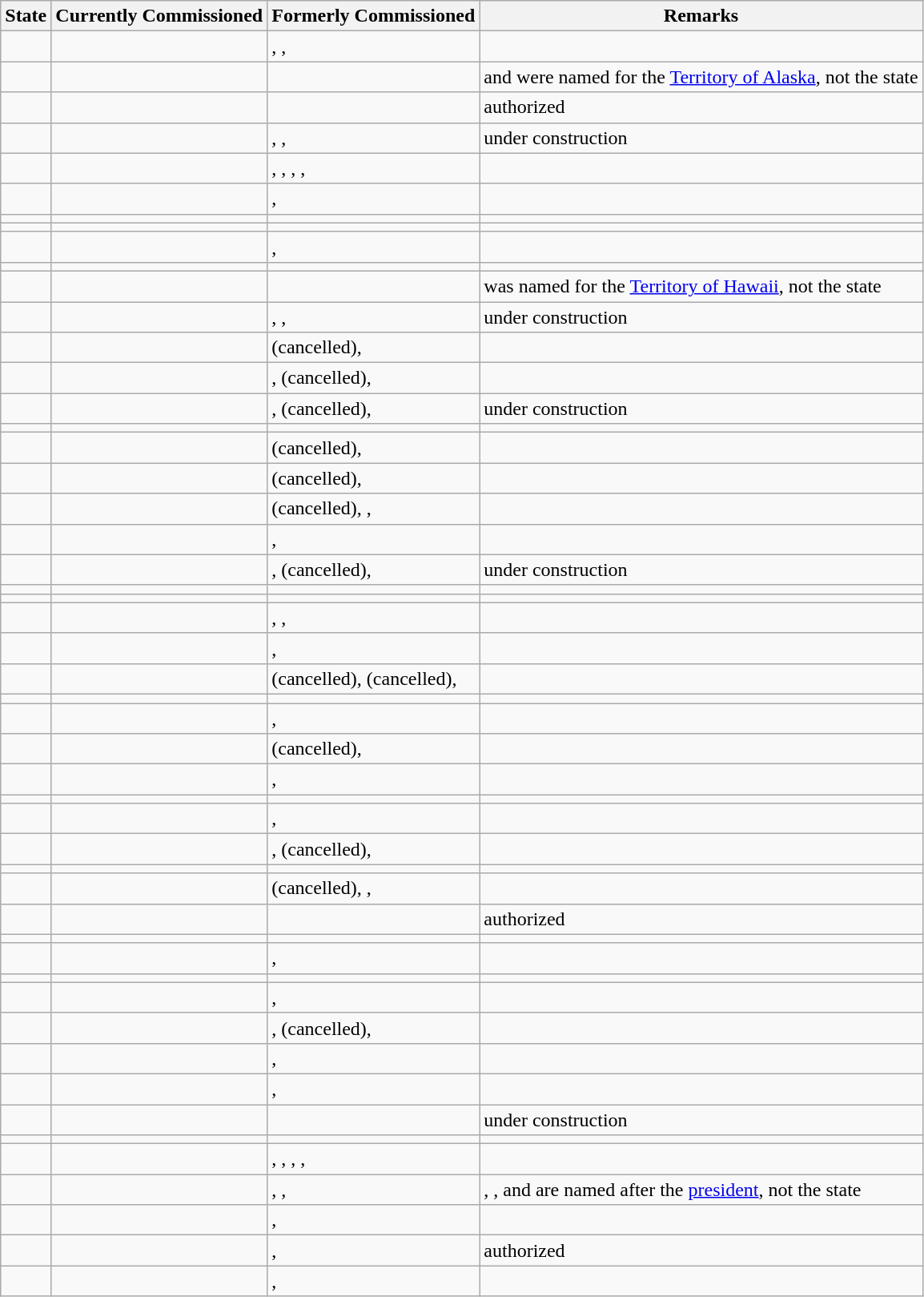<table class="wikitable sortable" border="1">
<tr>
<th>State</th>
<th>Currently Commissioned</th>
<th>Formerly Commissioned</th>
<th>Remarks</th>
</tr>
<tr>
<td></td>
<td></td>
<td>, , </td>
<td></td>
</tr>
<tr>
<td></td>
<td></td>
<td></td>
<td> and  were named for the <a href='#'>Territory of Alaska</a>, not the state</td>
</tr>
<tr>
<td></td>
<td></td>
<td></td>
<td> authorized</td>
</tr>
<tr>
<td></td>
<td></td>
<td>, , </td>
<td> under construction</td>
</tr>
<tr>
<td></td>
<td></td>
<td>, , , , </td>
<td></td>
</tr>
<tr>
<td></td>
<td></td>
<td>, </td>
<td></td>
</tr>
<tr>
<td></td>
<td></td>
<td></td>
<td></td>
</tr>
<tr>
<td></td>
<td></td>
<td></td>
<td></td>
</tr>
<tr>
<td></td>
<td></td>
<td>, </td>
<td></td>
</tr>
<tr>
<td></td>
<td></td>
<td></td>
<td></td>
</tr>
<tr>
<td></td>
<td></td>
<td></td>
<td> was named for the <a href='#'>Territory of Hawaii</a>, not the state</td>
</tr>
<tr>
<td></td>
<td></td>
<td>, , </td>
<td> under construction</td>
</tr>
<tr>
<td></td>
<td></td>
<td> (cancelled), </td>
<td></td>
</tr>
<tr>
<td></td>
<td></td>
<td>,  (cancelled), </td>
<td></td>
</tr>
<tr>
<td></td>
<td></td>
<td>,  (cancelled), </td>
<td> under construction</td>
</tr>
<tr>
<td></td>
<td></td>
<td></td>
<td></td>
</tr>
<tr>
<td></td>
<td></td>
<td> (cancelled), </td>
<td></td>
</tr>
<tr>
<td></td>
<td></td>
<td> (cancelled), </td>
<td></td>
</tr>
<tr>
<td></td>
<td></td>
<td> (cancelled), , </td>
<td></td>
</tr>
<tr>
<td></td>
<td></td>
<td>, </td>
<td></td>
</tr>
<tr>
<td></td>
<td></td>
<td>,  (cancelled), </td>
<td> under construction</td>
</tr>
<tr>
<td></td>
<td></td>
<td></td>
<td></td>
</tr>
<tr>
<td></td>
<td></td>
<td></td>
<td></td>
</tr>
<tr>
<td></td>
<td></td>
<td>, , </td>
<td></td>
</tr>
<tr>
<td></td>
<td></td>
<td>, </td>
<td></td>
</tr>
<tr>
<td></td>
<td></td>
<td> (cancelled),  (cancelled), </td>
<td></td>
</tr>
<tr>
<td></td>
<td></td>
<td></td>
<td></td>
</tr>
<tr>
<td></td>
<td></td>
<td>, </td>
<td></td>
</tr>
<tr>
<td></td>
<td></td>
<td> (cancelled), </td>
<td></td>
</tr>
<tr>
<td></td>
<td></td>
<td>, </td>
<td></td>
</tr>
<tr>
<td></td>
<td></td>
<td></td>
<td></td>
</tr>
<tr>
<td></td>
<td></td>
<td>, </td>
<td></td>
</tr>
<tr>
<td></td>
<td></td>
<td>,  (cancelled), </td>
<td></td>
</tr>
<tr>
<td></td>
<td></td>
<td></td>
<td></td>
</tr>
<tr>
<td></td>
<td></td>
<td> (cancelled), , </td>
<td></td>
</tr>
<tr>
<td></td>
<td></td>
<td></td>
<td> authorized</td>
</tr>
<tr>
<td></td>
<td></td>
<td></td>
<td></td>
</tr>
<tr>
<td></td>
<td></td>
<td>, </td>
<td></td>
</tr>
<tr>
<td></td>
<td></td>
<td></td>
<td></td>
</tr>
<tr>
<td></td>
<td></td>
<td>, </td>
<td></td>
</tr>
<tr>
<td></td>
<td></td>
<td>,  (cancelled), </td>
<td></td>
</tr>
<tr>
<td></td>
<td></td>
<td>, </td>
<td></td>
</tr>
<tr>
<td></td>
<td></td>
<td>, </td>
<td></td>
</tr>
<tr>
<td></td>
<td></td>
<td></td>
<td> under construction</td>
</tr>
<tr>
<td></td>
<td></td>
<td></td>
<td></td>
</tr>
<tr>
<td></td>
<td></td>
<td>, , , , </td>
<td></td>
</tr>
<tr>
<td></td>
<td></td>
<td>, , </td>
<td>, , and  are named after the <a href='#'>president</a>, not the state</td>
</tr>
<tr>
<td></td>
<td></td>
<td>, </td>
<td></td>
</tr>
<tr>
<td></td>
<td></td>
<td>, </td>
<td> authorized</td>
</tr>
<tr>
<td></td>
<td></td>
<td>, </td>
<td></td>
</tr>
</table>
